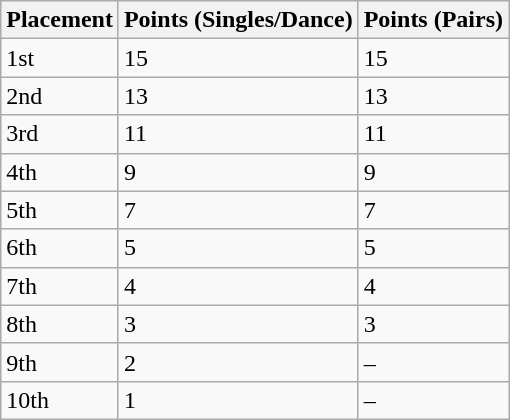<table class="wikitable">
<tr>
<th>Placement</th>
<th>Points (Singles/Dance)</th>
<th>Points (Pairs)</th>
</tr>
<tr>
<td>1st</td>
<td>15</td>
<td>15</td>
</tr>
<tr>
<td>2nd</td>
<td>13</td>
<td>13</td>
</tr>
<tr>
<td>3rd</td>
<td>11</td>
<td>11</td>
</tr>
<tr>
<td>4th</td>
<td>9</td>
<td>9</td>
</tr>
<tr>
<td>5th</td>
<td>7</td>
<td>7</td>
</tr>
<tr>
<td>6th</td>
<td>5</td>
<td>5</td>
</tr>
<tr>
<td>7th</td>
<td>4</td>
<td>4</td>
</tr>
<tr>
<td>8th</td>
<td>3</td>
<td>3</td>
</tr>
<tr>
<td>9th</td>
<td>2</td>
<td>–</td>
</tr>
<tr>
<td>10th</td>
<td>1</td>
<td>–</td>
</tr>
</table>
